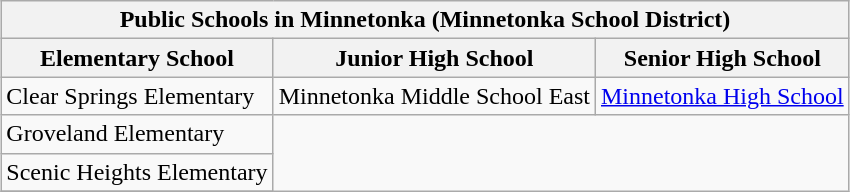<table class="wikitable" style="margin: 1em auto 1em auto">
<tr>
<th colspan=3>Public Schools in Minnetonka (Minnetonka School District)</th>
</tr>
<tr>
<th>Elementary School</th>
<th>Junior High School</th>
<th>Senior High School</th>
</tr>
<tr>
<td>Clear Springs Elementary</td>
<td>Minnetonka Middle School East</td>
<td><a href='#'>Minnetonka High School</a></td>
</tr>
<tr>
<td>Groveland Elementary</td>
</tr>
<tr>
<td>Scenic Heights Elementary</td>
</tr>
<tr>
</tr>
</table>
